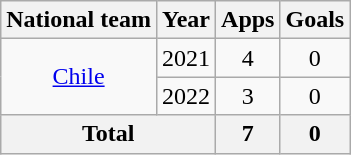<table class=wikitable style=text-align:center>
<tr>
<th>National team</th>
<th>Year</th>
<th>Apps</th>
<th>Goals</th>
</tr>
<tr>
<td rowspan="2"><a href='#'>Chile</a></td>
<td>2021</td>
<td>4</td>
<td>0</td>
</tr>
<tr>
<td>2022</td>
<td>3</td>
<td>0</td>
</tr>
<tr>
<th colspan="2">Total</th>
<th>7</th>
<th>0</th>
</tr>
</table>
